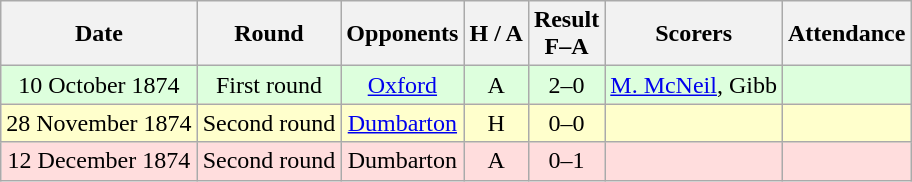<table class="wikitable" style="text-align:center">
<tr>
<th>Date</th>
<th>Round</th>
<th>Opponents</th>
<th>H / A</th>
<th>Result<br>F–A</th>
<th>Scorers</th>
<th>Attendance</th>
</tr>
<tr bgcolor=#ddffdd>
<td>10 October 1874</td>
<td>First round</td>
<td><a href='#'>Oxford</a></td>
<td>A</td>
<td>2–0</td>
<td><a href='#'>M. McNeil</a>, Gibb</td>
<td></td>
</tr>
<tr bgcolor=#ffffcc>
<td>28 November 1874</td>
<td>Second round</td>
<td><a href='#'>Dumbarton</a></td>
<td>H</td>
<td>0–0</td>
<td></td>
<td></td>
</tr>
<tr bgcolor=#ffdddd>
<td>12 December 1874</td>
<td>Second round</td>
<td>Dumbarton</td>
<td>A</td>
<td>0–1</td>
<td></td>
<td></td>
</tr>
</table>
